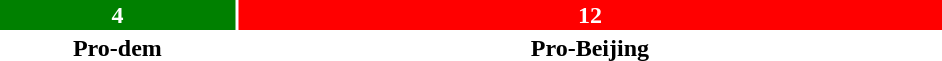<table style="width:50%; text-align:center;">
<tr style="color:white;">
<td style="background:green; width:25%;"><strong>4</strong></td>
<td style="background:red; width:75%;"><strong>12</strong></td>
</tr>
<tr>
<td><span><strong>Pro-dem</strong></span></td>
<td><span><strong>Pro-Beijing</strong></span></td>
</tr>
</table>
